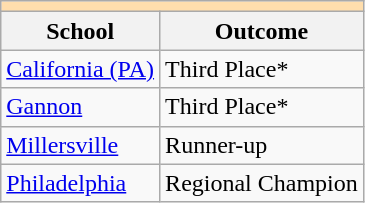<table class="wikitable" style="float:left; margin-right:1em;">
<tr>
<th colspan="3" style="background:#ffdead;"></th>
</tr>
<tr>
<th>School</th>
<th>Outcome</th>
</tr>
<tr>
<td><a href='#'>California (PA)</a></td>
<td>Third Place*</td>
</tr>
<tr>
<td><a href='#'>Gannon</a></td>
<td>Third Place*</td>
</tr>
<tr>
<td><a href='#'>Millersville</a></td>
<td>Runner-up</td>
</tr>
<tr>
<td><a href='#'>Philadelphia</a></td>
<td>Regional Champion</td>
</tr>
</table>
